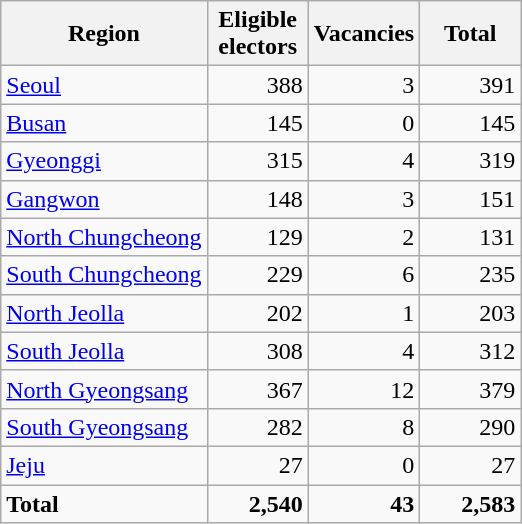<table class="wikitable" style="text-align:right">
<tr>
<th>Region</th>
<th style="width:60px; ">Eligible electors</th>
<th style="width:60px; ">Vacancies</th>
<th style="width:60px; ">Total</th>
</tr>
<tr>
<td align="left"><a href='#'>Seoul</a></td>
<td>388</td>
<td>3</td>
<td>391</td>
</tr>
<tr>
<td align="left"><a href='#'>Busan</a></td>
<td>145</td>
<td>0</td>
<td>145</td>
</tr>
<tr>
<td align="left"><a href='#'>Gyeonggi</a></td>
<td>315</td>
<td>4</td>
<td>319</td>
</tr>
<tr>
<td align="left"><a href='#'>Gangwon</a></td>
<td>148</td>
<td>3</td>
<td>151</td>
</tr>
<tr>
<td align="left"><a href='#'>North Chungcheong</a></td>
<td>129</td>
<td>2</td>
<td>131</td>
</tr>
<tr>
<td align="left"><a href='#'>South Chungcheong</a></td>
<td>229</td>
<td>6</td>
<td>235</td>
</tr>
<tr>
<td align="left"><a href='#'>North Jeolla</a></td>
<td>202</td>
<td>1</td>
<td>203</td>
</tr>
<tr>
<td align="left"><a href='#'>South Jeolla</a></td>
<td>308</td>
<td>4</td>
<td>312</td>
</tr>
<tr>
<td align="left"><a href='#'>North Gyeongsang</a></td>
<td>367</td>
<td>12</td>
<td>379</td>
</tr>
<tr>
<td align="left"><a href='#'>South Gyeongsang</a></td>
<td>282</td>
<td>8</td>
<td>290</td>
</tr>
<tr>
<td align="left"><a href='#'>Jeju</a></td>
<td>27</td>
<td>0</td>
<td>27</td>
</tr>
<tr>
<td align="left"><strong>Total</strong></td>
<td><strong>2,540</strong></td>
<td><strong>43</strong></td>
<td><strong>2,583</strong></td>
</tr>
</table>
